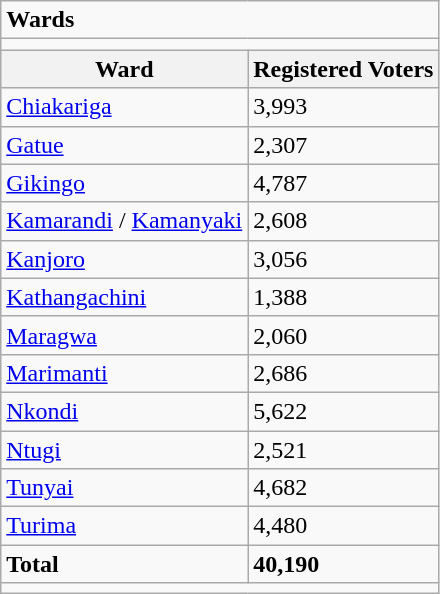<table class="wikitable">
<tr>
<td colspan="2"><strong>Wards</strong></td>
</tr>
<tr>
<td colspan="2"></td>
</tr>
<tr>
<th>Ward</th>
<th>Registered Voters</th>
</tr>
<tr>
<td><a href='#'>Chiakariga</a></td>
<td>3,993</td>
</tr>
<tr>
<td><a href='#'>Gatue</a></td>
<td>2,307</td>
</tr>
<tr>
<td><a href='#'>Gikingo</a></td>
<td>4,787</td>
</tr>
<tr>
<td><a href='#'>Kamarandi</a> / <a href='#'>Kamanyaki</a></td>
<td>2,608</td>
</tr>
<tr>
<td><a href='#'>Kanjoro</a></td>
<td>3,056</td>
</tr>
<tr>
<td><a href='#'>Kathangachini</a></td>
<td>1,388</td>
</tr>
<tr>
<td><a href='#'>Maragwa</a></td>
<td>2,060</td>
</tr>
<tr>
<td><a href='#'>Marimanti</a></td>
<td>2,686</td>
</tr>
<tr>
<td><a href='#'>Nkondi</a></td>
<td>5,622</td>
</tr>
<tr>
<td><a href='#'>Ntugi</a></td>
<td>2,521</td>
</tr>
<tr>
<td><a href='#'>Tunyai</a></td>
<td>4,682</td>
</tr>
<tr>
<td><a href='#'>Turima</a></td>
<td>4,480</td>
</tr>
<tr>
<td><strong>Total</strong></td>
<td><strong>40,190</strong></td>
</tr>
<tr>
<td colspan="2"></td>
</tr>
</table>
